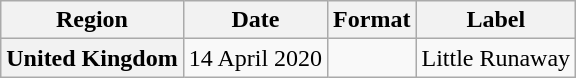<table class="wikitable plainrowheaders">
<tr>
<th scope="col">Region</th>
<th scope="col">Date</th>
<th scope="col">Format</th>
<th scope="col">Label</th>
</tr>
<tr>
<th scope="row">United Kingdom</th>
<td>14 April 2020</td>
<td></td>
<td>Little Runaway</td>
</tr>
</table>
